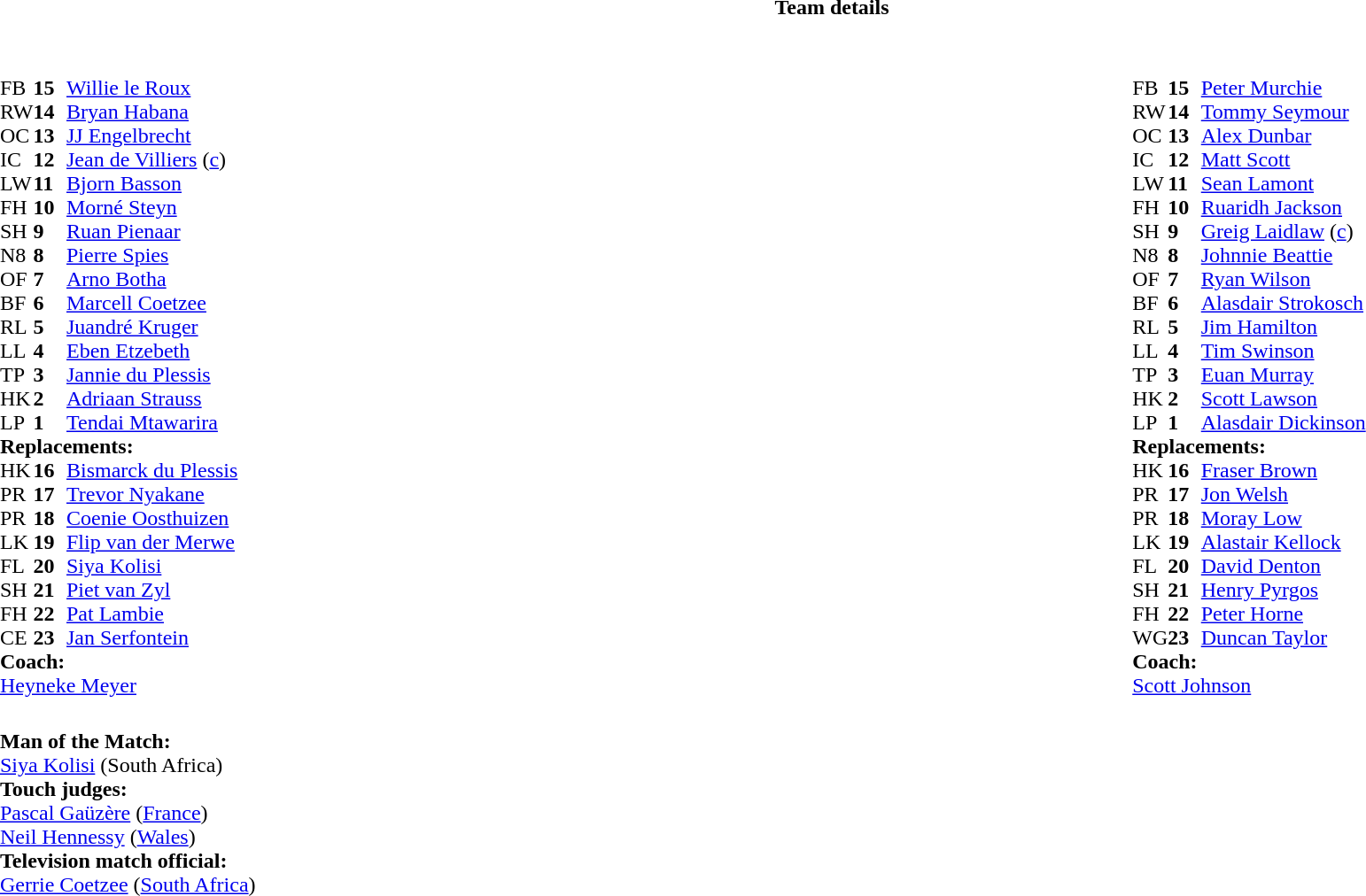<table border="0" width="100%" class="collapsible collapsed">
<tr>
<th>Team details</th>
</tr>
<tr>
<td><br><table style="width:100%;">
<tr>
<td style="vertical-align:top; width:50%"><br><table cellspacing="0" cellpadding="0">
<tr>
<th width="25"></th>
<th width="25"></th>
</tr>
<tr>
<td>FB</td>
<td><strong>15</strong></td>
<td><a href='#'>Willie le Roux</a></td>
</tr>
<tr>
<td>RW</td>
<td><strong>14</strong></td>
<td><a href='#'>Bryan Habana</a></td>
</tr>
<tr>
<td>OC</td>
<td><strong>13</strong></td>
<td><a href='#'>JJ Engelbrecht</a></td>
<td></td>
<td></td>
</tr>
<tr>
<td>IC</td>
<td><strong>12</strong></td>
<td><a href='#'>Jean de Villiers</a> (<a href='#'>c</a>)</td>
</tr>
<tr>
<td>LW</td>
<td><strong>11</strong></td>
<td><a href='#'>Bjorn Basson</a></td>
</tr>
<tr>
<td>FH</td>
<td><strong>10</strong></td>
<td><a href='#'>Morné Steyn</a></td>
<td></td>
<td></td>
</tr>
<tr>
<td>SH</td>
<td><strong>9</strong></td>
<td><a href='#'>Ruan Pienaar</a></td>
<td></td>
<td></td>
</tr>
<tr>
<td>N8</td>
<td><strong>8</strong></td>
<td><a href='#'>Pierre Spies</a></td>
</tr>
<tr>
<td>OF</td>
<td><strong>7</strong></td>
<td><a href='#'>Arno Botha</a></td>
<td></td>
<td></td>
</tr>
<tr>
<td>BF</td>
<td><strong>6</strong></td>
<td><a href='#'>Marcell Coetzee</a></td>
</tr>
<tr>
<td>RL</td>
<td><strong>5</strong></td>
<td><a href='#'>Juandré Kruger</a></td>
</tr>
<tr>
<td>LL</td>
<td><strong>4</strong></td>
<td><a href='#'>Eben Etzebeth</a></td>
<td></td>
<td></td>
</tr>
<tr>
<td>TP</td>
<td><strong>3</strong></td>
<td><a href='#'>Jannie du Plessis</a></td>
<td></td>
<td></td>
</tr>
<tr>
<td>HK</td>
<td><strong>2</strong></td>
<td><a href='#'>Adriaan Strauss</a></td>
<td></td>
<td></td>
</tr>
<tr>
<td>LP</td>
<td><strong>1</strong></td>
<td><a href='#'>Tendai Mtawarira</a></td>
<td></td>
<td></td>
</tr>
<tr>
<td colspan=3><strong>Replacements:</strong></td>
</tr>
<tr>
<td>HK</td>
<td><strong>16</strong></td>
<td><a href='#'>Bismarck du Plessis</a></td>
<td></td>
<td></td>
</tr>
<tr>
<td>PR</td>
<td><strong>17</strong></td>
<td><a href='#'>Trevor Nyakane</a></td>
<td></td>
<td></td>
</tr>
<tr>
<td>PR</td>
<td><strong>18</strong></td>
<td><a href='#'>Coenie Oosthuizen</a></td>
<td></td>
<td></td>
</tr>
<tr>
<td>LK</td>
<td><strong>19</strong></td>
<td><a href='#'>Flip van der Merwe</a></td>
<td></td>
<td></td>
</tr>
<tr>
<td>FL</td>
<td><strong>20</strong></td>
<td><a href='#'>Siya Kolisi</a></td>
<td></td>
<td></td>
</tr>
<tr>
<td>SH</td>
<td><strong>21</strong></td>
<td><a href='#'>Piet van Zyl</a></td>
<td></td>
<td></td>
</tr>
<tr>
<td>FH</td>
<td><strong>22</strong></td>
<td><a href='#'>Pat Lambie</a></td>
<td></td>
<td></td>
</tr>
<tr>
<td>CE</td>
<td><strong>23</strong></td>
<td><a href='#'>Jan Serfontein</a></td>
<td></td>
<td></td>
</tr>
<tr>
<td colspan=3><strong>Coach:</strong></td>
</tr>
<tr>
<td colspan="4"> <a href='#'>Heyneke Meyer</a></td>
</tr>
</table>
</td>
<td style="vertical-align:top; width:50%"><br><table cellspacing="0" cellpadding="0" style="margin:auto">
<tr>
<th width="25"></th>
<th width="25"></th>
</tr>
<tr>
<td>FB</td>
<td><strong>15</strong></td>
<td><a href='#'>Peter Murchie</a></td>
<td></td>
<td></td>
</tr>
<tr>
<td>RW</td>
<td><strong>14</strong></td>
<td><a href='#'>Tommy Seymour</a></td>
</tr>
<tr>
<td>OC</td>
<td><strong>13</strong></td>
<td><a href='#'>Alex Dunbar</a></td>
</tr>
<tr>
<td>IC</td>
<td><strong>12</strong></td>
<td><a href='#'>Matt Scott</a></td>
</tr>
<tr>
<td>LW</td>
<td><strong>11</strong></td>
<td><a href='#'>Sean Lamont</a></td>
</tr>
<tr>
<td>FH</td>
<td><strong>10</strong></td>
<td><a href='#'>Ruaridh Jackson</a></td>
<td></td>
<td></td>
</tr>
<tr>
<td>SH</td>
<td><strong>9</strong></td>
<td><a href='#'>Greig Laidlaw</a> (<a href='#'>c</a>)</td>
</tr>
<tr>
<td>N8</td>
<td><strong>8</strong></td>
<td><a href='#'>Johnnie Beattie</a></td>
</tr>
<tr>
<td>OF</td>
<td><strong>7</strong></td>
<td><a href='#'>Ryan Wilson</a></td>
<td></td>
<td></td>
</tr>
<tr>
<td>BF</td>
<td><strong>6</strong></td>
<td><a href='#'>Alasdair Strokosch</a></td>
</tr>
<tr>
<td>RL</td>
<td><strong>5</strong></td>
<td><a href='#'>Jim Hamilton</a></td>
<td></td>
<td></td>
</tr>
<tr>
<td>LL</td>
<td><strong>4</strong></td>
<td><a href='#'>Tim Swinson</a></td>
</tr>
<tr>
<td>TP</td>
<td><strong>3</strong></td>
<td><a href='#'>Euan Murray</a></td>
</tr>
<tr>
<td>HK</td>
<td><strong>2</strong></td>
<td><a href='#'>Scott Lawson</a></td>
</tr>
<tr>
<td>LP</td>
<td><strong>1</strong></td>
<td><a href='#'>Alasdair Dickinson</a></td>
<td></td>
<td></td>
</tr>
<tr>
<td colspan=3><strong>Replacements:</strong></td>
</tr>
<tr>
<td>HK</td>
<td><strong>16</strong></td>
<td><a href='#'>Fraser Brown</a></td>
</tr>
<tr>
<td>PR</td>
<td><strong>17</strong></td>
<td><a href='#'>Jon Welsh</a></td>
<td></td>
<td></td>
</tr>
<tr>
<td>PR</td>
<td><strong>18</strong></td>
<td><a href='#'>Moray Low</a></td>
</tr>
<tr>
<td>LK</td>
<td><strong>19</strong></td>
<td><a href='#'>Alastair Kellock</a></td>
<td></td>
<td></td>
</tr>
<tr>
<td>FL</td>
<td><strong>20</strong></td>
<td><a href='#'>David Denton</a></td>
<td></td>
<td></td>
</tr>
<tr>
<td>SH</td>
<td><strong>21</strong></td>
<td><a href='#'>Henry Pyrgos</a></td>
<td></td>
<td></td>
<td></td>
</tr>
<tr>
<td>FH</td>
<td><strong>22</strong></td>
<td><a href='#'>Peter Horne</a></td>
<td></td>
<td></td>
<td></td>
</tr>
<tr>
<td>WG</td>
<td><strong>23</strong></td>
<td><a href='#'>Duncan Taylor</a></td>
<td></td>
<td></td>
</tr>
<tr>
<td colspan=3><strong>Coach:</strong></td>
</tr>
<tr>
<td colspan="4"> <a href='#'>Scott Johnson</a></td>
</tr>
</table>
</td>
</tr>
</table>
<table style="width:100%">
<tr>
<td><br><strong>Man of the Match:</strong>
<br><a href='#'>Siya Kolisi</a> (South Africa)<br><strong>Touch judges:</strong>
<br><a href='#'>Pascal Gaüzère</a> (<a href='#'>France</a>)
<br><a href='#'>Neil Hennessy</a> (<a href='#'>Wales</a>)
<br><strong>Television match official:</strong>
<br><a href='#'>Gerrie Coetzee</a> (<a href='#'>South Africa</a>)</td>
</tr>
</table>
</td>
</tr>
</table>
